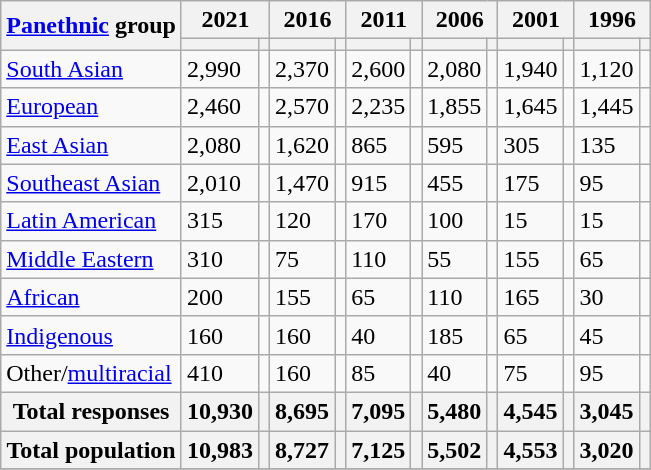<table class="wikitable sortable">
<tr>
<th rowspan="2"><a href='#'>Panethnic</a> group</th>
<th colspan="2">2021</th>
<th colspan="2">2016</th>
<th colspan="2">2011</th>
<th colspan="2">2006</th>
<th colspan="2">2001</th>
<th colspan="2">1996</th>
</tr>
<tr>
<th><a href='#'></a></th>
<th></th>
<th></th>
<th></th>
<th></th>
<th></th>
<th></th>
<th></th>
<th></th>
<th></th>
<th></th>
<th></th>
</tr>
<tr>
<td><a href='#'>South Asian</a></td>
<td>2,990</td>
<td></td>
<td>2,370</td>
<td></td>
<td>2,600</td>
<td></td>
<td>2,080</td>
<td></td>
<td>1,940</td>
<td></td>
<td>1,120</td>
<td></td>
</tr>
<tr>
<td><a href='#'>European</a></td>
<td>2,460</td>
<td></td>
<td>2,570</td>
<td></td>
<td>2,235</td>
<td></td>
<td>1,855</td>
<td></td>
<td>1,645</td>
<td></td>
<td>1,445</td>
<td></td>
</tr>
<tr>
<td><a href='#'>East Asian</a></td>
<td>2,080</td>
<td></td>
<td>1,620</td>
<td></td>
<td>865</td>
<td></td>
<td>595</td>
<td></td>
<td>305</td>
<td></td>
<td>135</td>
<td></td>
</tr>
<tr>
<td><a href='#'>Southeast Asian</a></td>
<td>2,010</td>
<td></td>
<td>1,470</td>
<td></td>
<td>915</td>
<td></td>
<td>455</td>
<td></td>
<td>175</td>
<td></td>
<td>95</td>
<td></td>
</tr>
<tr>
<td><a href='#'>Latin American</a></td>
<td>315</td>
<td></td>
<td>120</td>
<td></td>
<td>170</td>
<td></td>
<td>100</td>
<td></td>
<td>15</td>
<td></td>
<td>15</td>
<td></td>
</tr>
<tr>
<td><a href='#'>Middle Eastern</a></td>
<td>310</td>
<td></td>
<td>75</td>
<td></td>
<td>110</td>
<td></td>
<td>55</td>
<td></td>
<td>155</td>
<td></td>
<td>65</td>
<td></td>
</tr>
<tr>
<td><a href='#'>African</a></td>
<td>200</td>
<td></td>
<td>155</td>
<td></td>
<td>65</td>
<td></td>
<td>110</td>
<td></td>
<td>165</td>
<td></td>
<td>30</td>
<td></td>
</tr>
<tr>
<td><a href='#'>Indigenous</a></td>
<td>160</td>
<td></td>
<td>160</td>
<td></td>
<td>40</td>
<td></td>
<td>185</td>
<td></td>
<td>65</td>
<td></td>
<td>45</td>
<td></td>
</tr>
<tr>
<td>Other/<a href='#'>multiracial</a></td>
<td>410</td>
<td></td>
<td>160</td>
<td></td>
<td>85</td>
<td></td>
<td>40</td>
<td></td>
<td>75</td>
<td></td>
<td>95</td>
<td></td>
</tr>
<tr>
<th>Total responses</th>
<th>10,930</th>
<th></th>
<th>8,695</th>
<th></th>
<th>7,095</th>
<th></th>
<th>5,480</th>
<th></th>
<th>4,545</th>
<th></th>
<th>3,045</th>
<th></th>
</tr>
<tr class="sortbottom">
<th>Total population</th>
<th>10,983</th>
<th></th>
<th>8,727</th>
<th></th>
<th>7,125</th>
<th></th>
<th>5,502</th>
<th></th>
<th>4,553</th>
<th></th>
<th>3,020</th>
<th></th>
</tr>
<tr class="sortbottom">
</tr>
</table>
